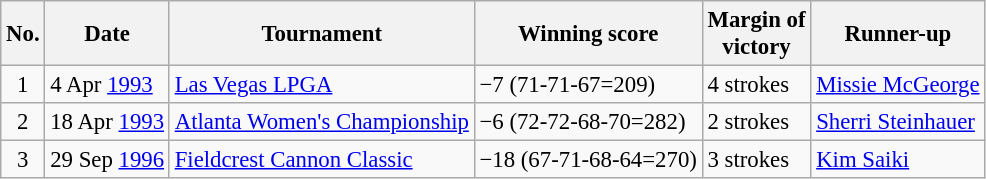<table class="wikitable" style="font-size:95%;">
<tr>
<th>No.</th>
<th>Date</th>
<th>Tournament</th>
<th>Winning score</th>
<th>Margin of<br>victory</th>
<th>Runner-up</th>
</tr>
<tr>
<td align=center>1</td>
<td>4 Apr <a href='#'>1993</a></td>
<td><a href='#'>Las Vegas LPGA</a></td>
<td>−7 (71-71-67=209)</td>
<td>4 strokes</td>
<td> <a href='#'>Missie McGeorge</a></td>
</tr>
<tr>
<td align=center>2</td>
<td>18 Apr <a href='#'>1993</a></td>
<td><a href='#'>Atlanta Women's Championship</a></td>
<td>−6 (72-72-68-70=282)</td>
<td>2 strokes</td>
<td> <a href='#'>Sherri Steinhauer</a></td>
</tr>
<tr>
<td align=center>3</td>
<td>29 Sep <a href='#'>1996</a></td>
<td><a href='#'>Fieldcrest Cannon Classic</a></td>
<td>−18 (67-71-68-64=270)</td>
<td>3 strokes</td>
<td> <a href='#'>Kim Saiki</a></td>
</tr>
</table>
